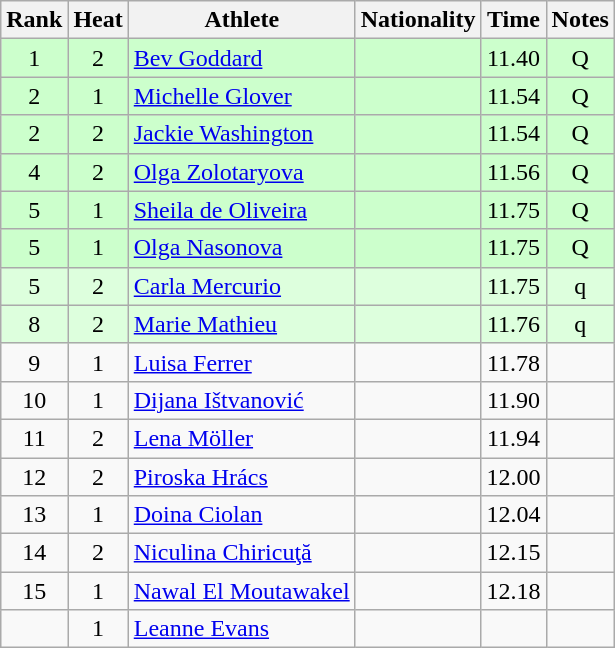<table class="wikitable sortable" style="text-align:center">
<tr>
<th>Rank</th>
<th>Heat</th>
<th>Athlete</th>
<th>Nationality</th>
<th>Time</th>
<th>Notes</th>
</tr>
<tr bgcolor=ccffcc>
<td>1</td>
<td>2</td>
<td align=left><a href='#'>Bev Goddard</a></td>
<td align=left></td>
<td>11.40</td>
<td>Q</td>
</tr>
<tr bgcolor=ccffcc>
<td>2</td>
<td>1</td>
<td align=left><a href='#'>Michelle Glover</a></td>
<td align=left></td>
<td>11.54</td>
<td>Q</td>
</tr>
<tr bgcolor=ccffcc>
<td>2</td>
<td>2</td>
<td align=left><a href='#'>Jackie Washington</a></td>
<td align=left></td>
<td>11.54</td>
<td>Q</td>
</tr>
<tr bgcolor=ccffcc>
<td>4</td>
<td>2</td>
<td align=left><a href='#'>Olga Zolotaryova</a></td>
<td align=left></td>
<td>11.56</td>
<td>Q</td>
</tr>
<tr bgcolor=ccffcc>
<td>5</td>
<td>1</td>
<td align=left><a href='#'>Sheila de Oliveira</a></td>
<td align=left></td>
<td>11.75</td>
<td>Q</td>
</tr>
<tr bgcolor=ccffcc>
<td>5</td>
<td>1</td>
<td align=left><a href='#'>Olga Nasonova</a></td>
<td align=left></td>
<td>11.75</td>
<td>Q</td>
</tr>
<tr bgcolor=ddffdd>
<td>5</td>
<td>2</td>
<td align=left><a href='#'>Carla Mercurio</a></td>
<td align=left></td>
<td>11.75</td>
<td>q</td>
</tr>
<tr bgcolor=ddffdd>
<td>8</td>
<td>2</td>
<td align=left><a href='#'>Marie Mathieu</a></td>
<td align=left></td>
<td>11.76</td>
<td>q</td>
</tr>
<tr>
<td>9</td>
<td>1</td>
<td align=left><a href='#'>Luisa Ferrer</a></td>
<td align=left></td>
<td>11.78</td>
<td></td>
</tr>
<tr>
<td>10</td>
<td>1</td>
<td align=left><a href='#'>Dijana Ištvanović</a></td>
<td align=left></td>
<td>11.90</td>
<td></td>
</tr>
<tr>
<td>11</td>
<td>2</td>
<td align=left><a href='#'>Lena Möller</a></td>
<td align=left></td>
<td>11.94</td>
<td></td>
</tr>
<tr>
<td>12</td>
<td>2</td>
<td align=left><a href='#'>Piroska Hrács</a></td>
<td align=left></td>
<td>12.00</td>
<td></td>
</tr>
<tr>
<td>13</td>
<td>1</td>
<td align=left><a href='#'>Doina Ciolan</a></td>
<td align=left></td>
<td>12.04</td>
<td></td>
</tr>
<tr>
<td>14</td>
<td>2</td>
<td align=left><a href='#'>Niculina Chiricuţă</a></td>
<td align=left></td>
<td>12.15</td>
<td></td>
</tr>
<tr>
<td>15</td>
<td>1</td>
<td align=left><a href='#'>Nawal El Moutawakel</a></td>
<td align=left></td>
<td>12.18</td>
<td></td>
</tr>
<tr>
<td></td>
<td>1</td>
<td align=left><a href='#'>Leanne Evans</a></td>
<td align=left></td>
<td></td>
<td></td>
</tr>
</table>
